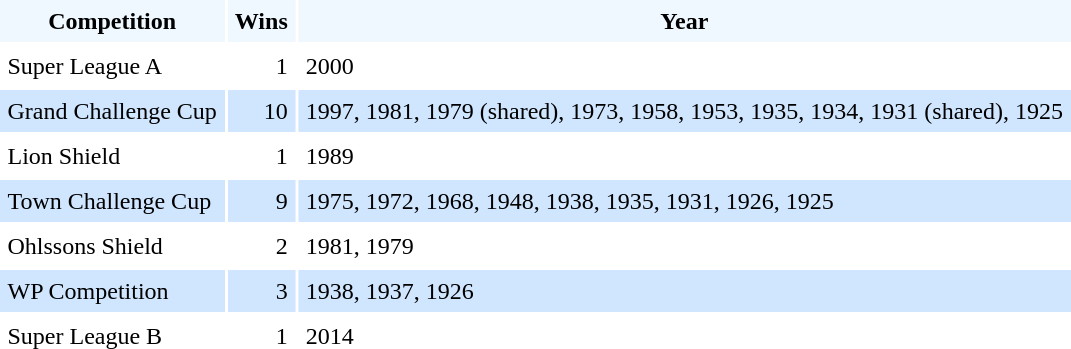<table cellpadding="5">
<tr style="background: #F0F8FF;">
<th>Competition</th>
<th>Wins</th>
<th>Year</th>
</tr>
<tr>
<td>Super League A</td>
<td align="right">1</td>
<td>2000</td>
</tr>
<tr style="background: #D0E6FF;">
<td>Grand Challenge Cup</td>
<td align="right">10</td>
<td>1997, 1981, 1979 (shared), 1973, 1958, 1953, 1935, 1934, 1931 (shared), 1925</td>
</tr>
<tr>
<td>Lion Shield</td>
<td align="right">1</td>
<td>1989</td>
</tr>
<tr style="background: #D0E6FF;">
<td>Town Challenge Cup</td>
<td align="right">9</td>
<td>1975, 1972, 1968, 1948, 1938, 1935, 1931, 1926, 1925</td>
</tr>
<tr>
<td>Ohlssons Shield</td>
<td align="right">2</td>
<td>1981, 1979</td>
</tr>
<tr style="background: #D0E6FF;">
<td>WP Competition</td>
<td align="right">3</td>
<td>1938, 1937, 1926</td>
</tr>
<tr>
<td>Super League B</td>
<td align="right">1</td>
<td>2014</td>
</tr>
</table>
